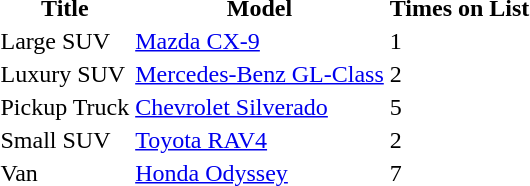<table>
<tr>
<th>Title</th>
<th>Model</th>
<th>Times on List</th>
</tr>
<tr>
<td>Large SUV</td>
<td><a href='#'>Mazda CX-9</a></td>
<td>1</td>
</tr>
<tr>
<td>Luxury SUV</td>
<td><a href='#'>Mercedes-Benz GL-Class</a></td>
<td>2</td>
</tr>
<tr>
<td>Pickup Truck</td>
<td><a href='#'>Chevrolet Silverado</a></td>
<td>5</td>
</tr>
<tr>
<td>Small SUV</td>
<td><a href='#'>Toyota RAV4</a></td>
<td>2</td>
</tr>
<tr>
<td>Van</td>
<td><a href='#'>Honda Odyssey</a></td>
<td>7</td>
</tr>
</table>
